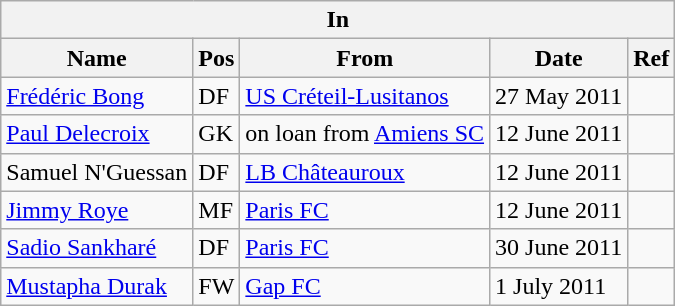<table class="wikitable">
<tr>
<th align="center" colspan="5">In</th>
</tr>
<tr>
<th>Name</th>
<th>Pos</th>
<th>From</th>
<th>Date</th>
<th>Ref</th>
</tr>
<tr>
<td><a href='#'>Frédéric Bong</a></td>
<td>DF</td>
<td><a href='#'>US Créteil-Lusitanos</a></td>
<td>27 May 2011</td>
<td></td>
</tr>
<tr>
<td><a href='#'>Paul Delecroix</a></td>
<td>GK</td>
<td>on loan from <a href='#'>Amiens SC</a></td>
<td>12 June 2011</td>
<td></td>
</tr>
<tr>
<td>Samuel N'Guessan</td>
<td>DF</td>
<td><a href='#'>LB Châteauroux</a></td>
<td>12 June 2011</td>
<td></td>
</tr>
<tr>
<td><a href='#'>Jimmy Roye</a></td>
<td>MF</td>
<td><a href='#'>Paris FC</a></td>
<td>12 June 2011</td>
<td></td>
</tr>
<tr>
<td><a href='#'>Sadio Sankharé</a></td>
<td>DF</td>
<td><a href='#'>Paris FC</a></td>
<td>30 June 2011</td>
<td></td>
</tr>
<tr>
<td><a href='#'>Mustapha Durak</a></td>
<td>FW</td>
<td><a href='#'>Gap FC</a></td>
<td>1 July 2011</td>
<td></td>
</tr>
</table>
